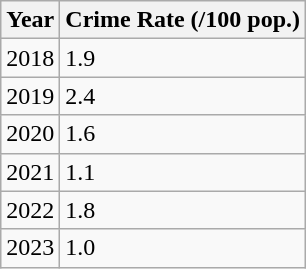<table class="wikitable">
<tr>
<th>Year</th>
<th>Crime Rate (/100 pop.)</th>
</tr>
<tr>
<td>2018</td>
<td>1.9</td>
</tr>
<tr>
<td>2019</td>
<td>2.4</td>
</tr>
<tr>
<td>2020</td>
<td>1.6</td>
</tr>
<tr>
<td>2021</td>
<td>1.1</td>
</tr>
<tr>
<td>2022</td>
<td>1.8</td>
</tr>
<tr>
<td>2023</td>
<td>1.0</td>
</tr>
</table>
